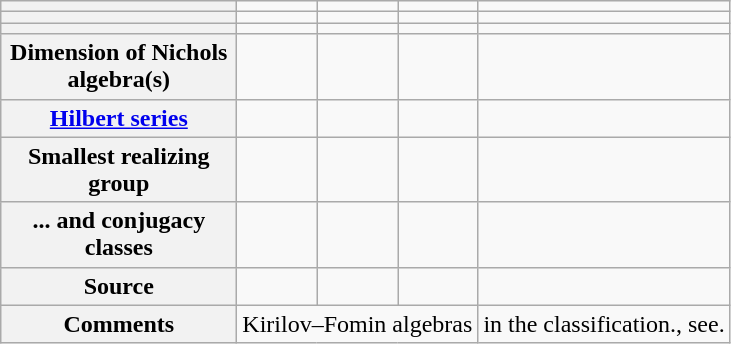<table class="wikitable">
<tr>
<th scope="col" width="150px"></th>
<td></td>
<td></td>
<td></td>
<td></td>
</tr>
<tr>
<th> </th>
<td></td>
<td></td>
<td></td>
<td></td>
</tr>
<tr>
<th></th>
<td></td>
<td></td>
<td></td>
<td></td>
</tr>
<tr>
<th>Dimension of Nichols algebra(s)</th>
<td></td>
<td></td>
<td></td>
<td></td>
</tr>
<tr>
<th><a href='#'>Hilbert series</a></th>
<td></td>
<td></td>
<td></td>
<td></td>
</tr>
<tr>
<th>Smallest realizing group</th>
<td></td>
<td></td>
<td></td>
<td></td>
</tr>
<tr>
<th>... and conjugacy classes</th>
<td></td>
<td></td>
<td></td>
<td></td>
</tr>
<tr>
<th>Source</th>
<td></td>
<td></td>
<td></td>
<td></td>
</tr>
<tr>
<th>Comments</th>
<td colspan=3>Kirilov–Fomin algebras</td>
<td> in the classification., see.</td>
</tr>
</table>
